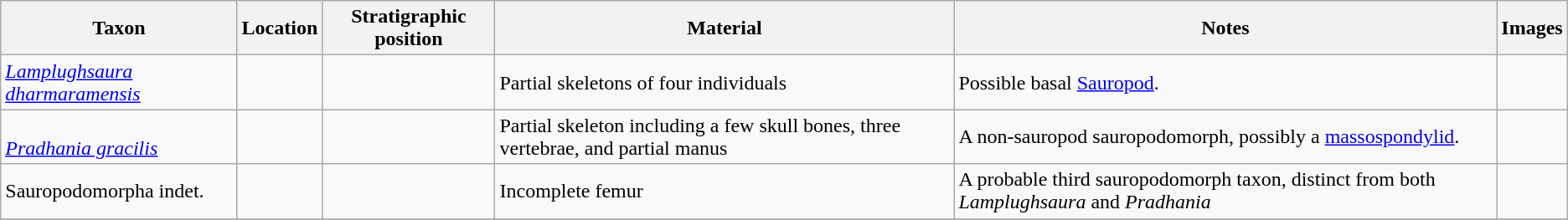<table class="wikitable" align="center">
<tr>
<th>Taxon</th>
<th>Location</th>
<th>Stratigraphic position</th>
<th>Material</th>
<th>Notes</th>
<th>Images</th>
</tr>
<tr>
<td><em><a href='#'>Lamplughsaura dharmaramensis</a></em></td>
<td></td>
<td></td>
<td>Partial skeletons of four individuals</td>
<td>Possible basal <a href='#'>Sauropod</a>.</td>
<td></td>
</tr>
<tr>
<td><br><em><a href='#'>Pradhania gracilis</a></em></td>
<td></td>
<td></td>
<td>Partial skeleton including a few skull bones, three vertebrae, and partial manus</td>
<td>A non-sauropod sauropodomorph, possibly a <a href='#'>massospondylid</a>.</td>
<td></td>
</tr>
<tr>
<td>Sauropodomorpha indet.</td>
<td></td>
<td></td>
<td>Incomplete femur</td>
<td>A probable third sauropodomorph taxon, distinct from both <em>Lamplughsaura</em> and <em>Pradhania</em></td>
<td></td>
</tr>
<tr>
</tr>
</table>
